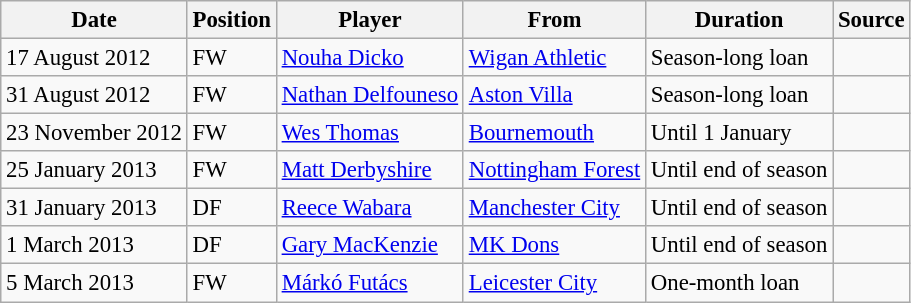<table class="wikitable" style="text-align:left; font-size:95%;">
<tr>
<th>Date</th>
<th>Position</th>
<th>Player</th>
<th>From</th>
<th>Duration</th>
<th>Source</th>
</tr>
<tr>
<td>17 August 2012</td>
<td>FW</td>
<td><a href='#'>Nouha Dicko</a></td>
<td><a href='#'>Wigan Athletic</a></td>
<td>Season-long loan</td>
<td></td>
</tr>
<tr>
<td>31 August 2012</td>
<td>FW</td>
<td><a href='#'>Nathan Delfouneso</a></td>
<td><a href='#'>Aston Villa</a></td>
<td>Season-long loan</td>
<td></td>
</tr>
<tr>
<td>23 November 2012</td>
<td>FW</td>
<td><a href='#'>Wes Thomas</a></td>
<td><a href='#'>Bournemouth</a></td>
<td>Until 1 January</td>
<td></td>
</tr>
<tr>
<td>25 January 2013</td>
<td>FW</td>
<td><a href='#'>Matt Derbyshire</a></td>
<td><a href='#'>Nottingham Forest</a></td>
<td>Until end of season</td>
<td></td>
</tr>
<tr>
<td>31 January 2013</td>
<td>DF</td>
<td><a href='#'>Reece Wabara</a></td>
<td><a href='#'>Manchester City</a></td>
<td>Until end of season</td>
<td></td>
</tr>
<tr>
<td>1 March 2013</td>
<td>DF</td>
<td><a href='#'>Gary MacKenzie</a></td>
<td><a href='#'>MK Dons</a></td>
<td>Until end of season</td>
<td></td>
</tr>
<tr>
<td>5 March 2013</td>
<td>FW</td>
<td><a href='#'>Márkó Futács</a></td>
<td><a href='#'>Leicester City</a></td>
<td>One-month loan</td>
<td></td>
</tr>
</table>
